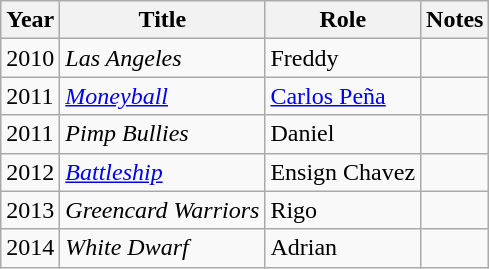<table class="wikitable sortable">
<tr>
<th>Year</th>
<th>Title</th>
<th>Role</th>
<th>Notes</th>
</tr>
<tr>
<td>2010</td>
<td><em>Las Angeles</em></td>
<td>Freddy</td>
<td></td>
</tr>
<tr>
<td>2011</td>
<td><a href='#'><em>Moneyball</em></a></td>
<td><a href='#'>Carlos Peña</a></td>
<td></td>
</tr>
<tr>
<td>2011</td>
<td><em>Pimp Bullies</em></td>
<td>Daniel</td>
<td></td>
</tr>
<tr>
<td>2012</td>
<td><a href='#'><em>Battleship</em></a></td>
<td>Ensign Chavez</td>
<td></td>
</tr>
<tr>
<td>2013</td>
<td><em>Greencard Warriors</em></td>
<td>Rigo</td>
<td></td>
</tr>
<tr>
<td>2014</td>
<td><em>White Dwarf</em></td>
<td>Adrian</td>
<td></td>
</tr>
</table>
